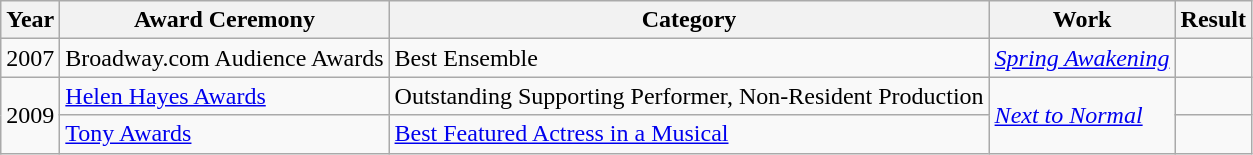<table class="wikitable sortable">
<tr>
<th scope="col">Year</th>
<th scope="col">Award Ceremony</th>
<th scope="col">Category</th>
<th scope="col">Work</th>
<th scope="col">Result</th>
</tr>
<tr>
<td align="center">2007</td>
<td>Broadway.com Audience Awards</td>
<td>Best Ensemble</td>
<td><em><a href='#'>Spring Awakening</a></em></td>
<td></td>
</tr>
<tr>
<td rowspan="2" align="center">2009</td>
<td><a href='#'>Helen Hayes Awards</a></td>
<td>Outstanding Supporting Performer, Non-Resident Production</td>
<td rowspan="2"><em><a href='#'>Next to Normal</a></em></td>
<td></td>
</tr>
<tr>
<td><a href='#'>Tony Awards</a></td>
<td><a href='#'>Best Featured Actress in a Musical</a></td>
<td></td>
</tr>
</table>
